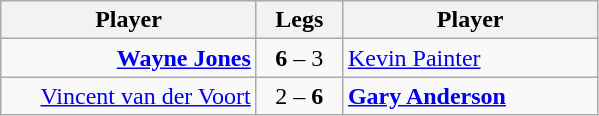<table class=wikitable style="text-align:center">
<tr>
<th width=163>Player</th>
<th width=50>Legs</th>
<th width=163>Player</th>
</tr>
<tr align=left>
<td align=right><strong><a href='#'>Wayne Jones</a></strong> </td>
<td align=center><strong>6</strong> – 3</td>
<td> <a href='#'>Kevin Painter</a></td>
</tr>
<tr align=left>
<td align=right><a href='#'>Vincent van der Voort</a> </td>
<td align=center>2 – <strong>6</strong></td>
<td> <strong><a href='#'>Gary Anderson</a></strong></td>
</tr>
</table>
